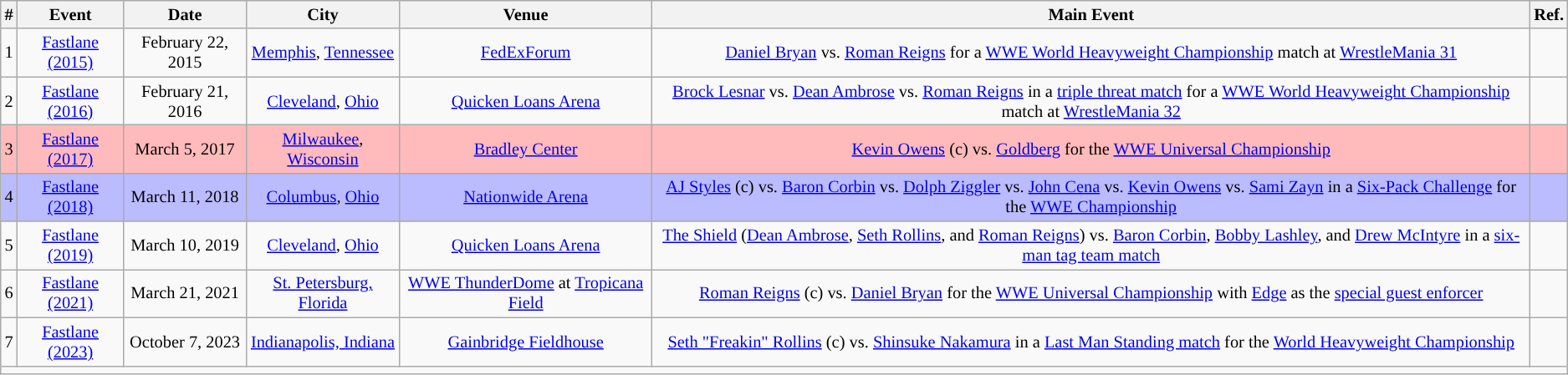<table class="sortable wikitable succession-box" style="font-size:85%; text-align:center;">
<tr>
<th>#</th>
<th>Event</th>
<th>Date</th>
<th>City</th>
<th>Venue</th>
<th>Main Event</th>
<th>Ref.</th>
</tr>
<tr>
<td>1</td>
<td><a href='#'>Fastlane (2015)</a></td>
<td>February 22, 2015</td>
<td><a href='#'>Memphis</a>, <a href='#'>Tennessee</a></td>
<td><a href='#'>FedExForum</a></td>
<td><a href='#'>Daniel Bryan</a> vs. <a href='#'>Roman Reigns</a> for a <a href='#'>WWE World Heavyweight Championship</a> match at <a href='#'>WrestleMania 31</a></td>
<td></td>
</tr>
<tr>
<td>2</td>
<td><a href='#'>Fastlane (2016)</a></td>
<td>February 21, 2016</td>
<td><a href='#'>Cleveland</a>, <a href='#'>Ohio</a></td>
<td><a href='#'>Quicken Loans Arena</a></td>
<td><a href='#'>Brock Lesnar</a> vs. <a href='#'>Dean Ambrose</a> vs. <a href='#'>Roman Reigns</a> in a <a href='#'>triple threat match</a> for a <a href='#'>WWE World Heavyweight Championship</a> match at <a href='#'>WrestleMania 32</a></td>
<td></td>
</tr>
<tr style="background:#FBB;">
<td>3</td>
<td><a href='#'>Fastlane (2017)</a></td>
<td>March 5, 2017</td>
<td><a href='#'>Milwaukee</a>, <a href='#'>Wisconsin</a></td>
<td><a href='#'>Bradley Center</a></td>
<td><a href='#'>Kevin Owens</a> (c) vs. <a href='#'>Goldberg</a> for the <a href='#'>WWE Universal Championship</a></td>
<td></td>
</tr>
<tr style="background:#BBF;">
<td>4</td>
<td><a href='#'>Fastlane (2018)</a></td>
<td>March 11, 2018</td>
<td><a href='#'>Columbus</a>, <a href='#'>Ohio</a></td>
<td><a href='#'>Nationwide Arena</a></td>
<td><a href='#'>AJ Styles</a> (c) vs. <a href='#'>Baron Corbin</a> vs. <a href='#'>Dolph Ziggler</a> vs. <a href='#'>John Cena</a> vs. <a href='#'>Kevin Owens</a> vs. <a href='#'>Sami Zayn</a> in a <a href='#'>Six-Pack Challenge</a> for the <a href='#'>WWE Championship</a></td>
<td></td>
</tr>
<tr>
<td>5</td>
<td><a href='#'>Fastlane (2019)</a></td>
<td>March 10, 2019</td>
<td><a href='#'>Cleveland</a>, <a href='#'>Ohio</a></td>
<td><a href='#'>Quicken Loans Arena</a></td>
<td><a href='#'>The Shield</a> (<a href='#'>Dean Ambrose</a>, <a href='#'>Seth Rollins</a>, and <a href='#'>Roman Reigns</a>) vs. <a href='#'>Baron Corbin</a>, <a href='#'>Bobby Lashley</a>, and <a href='#'>Drew McIntyre</a> in a <a href='#'>six-man tag team match</a></td>
<td></td>
</tr>
<tr>
<td>6</td>
<td><a href='#'>Fastlane (2021)</a></td>
<td>March 21, 2021</td>
<td><a href='#'>St. Petersburg, Florida</a></td>
<td><a href='#'>WWE ThunderDome</a> at <a href='#'>Tropicana Field</a></td>
<td><a href='#'>Roman Reigns</a> (c) vs. <a href='#'>Daniel Bryan</a> for the <a href='#'>WWE Universal Championship</a> with <a href='#'>Edge</a> as the <a href='#'>special guest enforcer</a></td>
<td></td>
</tr>
<tr>
<td>7</td>
<td><a href='#'>Fastlane (2023)</a></td>
<td>October 7, 2023</td>
<td><a href='#'>Indianapolis, Indiana</a></td>
<td><a href='#'>Gainbridge Fieldhouse</a></td>
<td><a href='#'>Seth "Freakin" Rollins</a> (c) vs. <a href='#'>Shinsuke Nakamura</a> in a <a href='#'>Last Man Standing match</a> for the <a href='#'>World Heavyweight Championship</a></td>
<td></td>
</tr>
<tr>
<td colspan="10"></td>
</tr>
</table>
